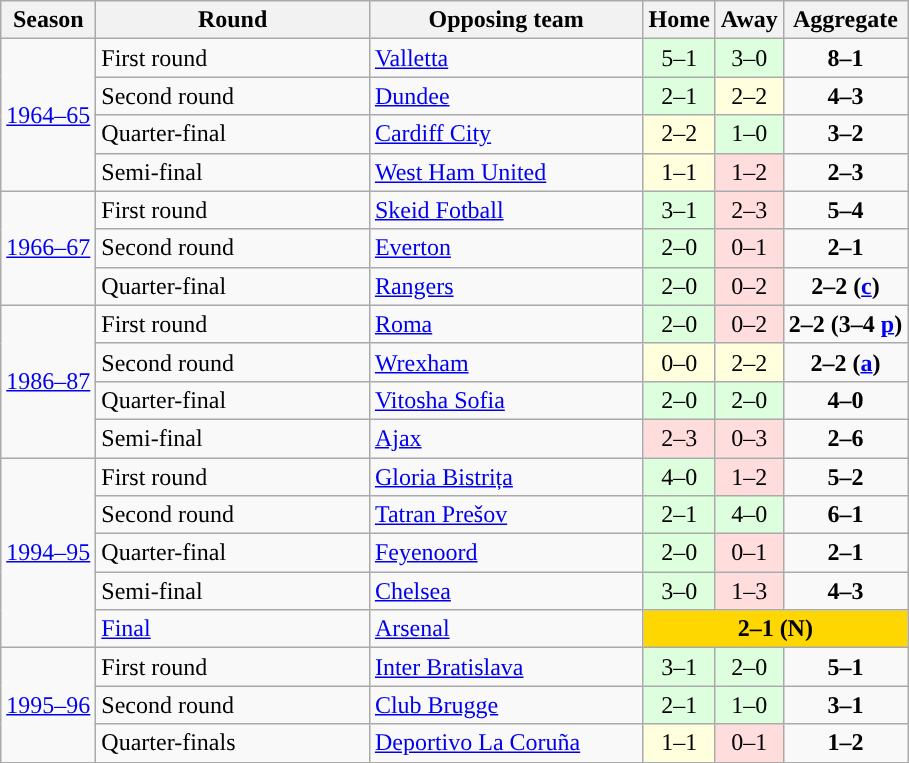<table class="wikitable">
<tr>
<th>Season</th>
<th width=175>Round</th>
<th width=175>Opposing team</th>
<th>Home</th>
<th>Away</th>
<th>Aggregate</th>
</tr>
<tr>
<td rowspan="4"><a href='#'>1964–65</a></td>
<td>First round</td>
<td> <a href='#'>Valletta</a></td>
<td style="text-align:center; background:#dfd;">5–1</td>
<td style="text-align:center; background:#dfd;">3–0</td>
<td style="text-align:center;"><strong>8–1</strong></td>
</tr>
<tr>
<td>Second round</td>
<td> <a href='#'>Dundee</a></td>
<td style="text-align:center; background:#dfd;">2–1</td>
<td style="text-align:center; background:#ffd;">2–2</td>
<td style="text-align:center;"><strong>4–3</strong></td>
</tr>
<tr>
<td>Quarter-final</td>
<td> <a href='#'>Cardiff City</a></td>
<td style="text-align:center; background:#ffd;">2–2</td>
<td style="text-align:center; background:#dfd;">1–0</td>
<td style="text-align:center;"><strong>3–2</strong></td>
</tr>
<tr>
<td>Semi-final</td>
<td> <a href='#'>West Ham United</a></td>
<td style="text-align:center; background:#ffd;">1–1</td>
<td style="text-align:center; background:#fdd;">1–2</td>
<td style="text-align:center;"><strong>2–3</strong></td>
</tr>
<tr>
<td rowspan="3"><a href='#'>1966–67</a></td>
<td>First round</td>
<td> <a href='#'>Skeid Fotball</a></td>
<td style="text-align:center; background:#dfd;">3–1</td>
<td style="text-align:center; background:#fdd;">2–3</td>
<td style="text-align:center;"><strong>5–4</strong></td>
</tr>
<tr>
<td>Second round</td>
<td> <a href='#'>Everton</a></td>
<td style="text-align:center; background:#dfd;">2–0</td>
<td style="text-align:center; background:#fdd;">0–1</td>
<td style="text-align:center;"><strong>2–1</strong></td>
</tr>
<tr>
<td>Quarter-final</td>
<td> <a href='#'>Rangers</a></td>
<td style="text-align:center; background:#dfd;">2–0</td>
<td style="text-align:center; background:#fdd;">0–2</td>
<td style="text-align:center;"><strong>2–2 (<a href='#'>c</a>)</strong></td>
</tr>
<tr>
<td rowspan="4"><a href='#'>1986–87</a></td>
<td>First round</td>
<td> <a href='#'>Roma</a></td>
<td style="text-align:center; background:#dfd;">2–0</td>
<td style="text-align:center; background:#fdd;">0–2</td>
<td style="text-align:center;"><strong>2–2 (3–4 <a href='#'>p</a>)</strong></td>
</tr>
<tr>
<td>Second round</td>
<td> <a href='#'>Wrexham</a></td>
<td style="text-align:center; background:#ffd;">0–0</td>
<td style="text-align:center; background:#ffd;">2–2 </td>
<td style="text-align:center;"><strong>2–2 (<a href='#'>a</a>)</strong></td>
</tr>
<tr>
<td>Quarter-final</td>
<td> <a href='#'>Vitosha Sofia</a></td>
<td style="text-align:center; background:#dfd;">2–0</td>
<td style="text-align:center; background:#dfd;">2–0</td>
<td style="text-align:center;"><strong>4–0</strong></td>
</tr>
<tr>
<td>Semi-final</td>
<td> <a href='#'>Ajax</a></td>
<td style="text-align:center; background:#fdd;">2–3</td>
<td style="text-align:center; background:#fdd;">0–3</td>
<td style="text-align:center;"><strong>2–6</strong></td>
</tr>
<tr>
<td rowspan="5"><a href='#'>1994–95</a></td>
<td>First round</td>
<td> <a href='#'>Gloria Bistrița</a></td>
<td style="text-align:center; background:#dfd;">4–0</td>
<td style="text-align:center; background:#fdd;">1–2</td>
<td style="text-align:center;"><strong>5–2</strong></td>
</tr>
<tr>
<td>Second round</td>
<td> <a href='#'>Tatran Prešov</a></td>
<td style="text-align:center; background:#dfd;">2–1</td>
<td style="text-align:center; background:#dfd;">4–0</td>
<td style="text-align:center;"><strong>6–1</strong></td>
</tr>
<tr>
<td>Quarter-final</td>
<td> <a href='#'>Feyenoord</a></td>
<td style="text-align:center; background:#dfd;">2–0</td>
<td style="text-align:center; background:#fdd;">0–1</td>
<td style="text-align:center;"><strong>2–1</strong></td>
</tr>
<tr>
<td>Semi-final</td>
<td> <a href='#'>Chelsea</a></td>
<td style="text-align:center; background:#dfd;">3–0</td>
<td style="text-align:center; background:#fdd;">1–3</td>
<td style="text-align:center;"><strong>4–3</strong></td>
</tr>
<tr>
<td><a href='#'>Final</a></td>
<td> <a href='#'>Arsenal</a></td>
<td bgcolor="gold" colspan="3" style="text-align:center;"><strong>2–1  (N)</strong></td>
</tr>
<tr>
<td rowspan="3"><a href='#'>1995–96</a></td>
<td>First round</td>
<td> <a href='#'>Inter Bratislava</a></td>
<td style="text-align:center; background:#dfd;">3–1</td>
<td style="text-align:center; background:#dfd;">2–0</td>
<td style="text-align:center;"><strong>5–1</strong></td>
</tr>
<tr>
<td>Second round</td>
<td> <a href='#'>Club Brugge</a></td>
<td style="text-align:center; background:#dfd;">2–1</td>
<td style="text-align:center; background:#dfd;">1–0</td>
<td style="text-align:center;"><strong>3–1</strong></td>
</tr>
<tr>
<td>Quarter-finals</td>
<td> <a href='#'>Deportivo La Coruña</a></td>
<td style="text-align:center; background:#ffd;">1–1</td>
<td style="text-align:center; background:#fdd;">0–1</td>
<td style="text-align:center;"><strong>1–2</strong></td>
</tr>
</table>
